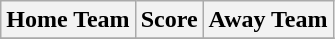<table class="wikitable" style="text-align: center">
<tr>
<th>Home Team</th>
<th>Score</th>
<th>Away Team</th>
</tr>
<tr>
</tr>
</table>
